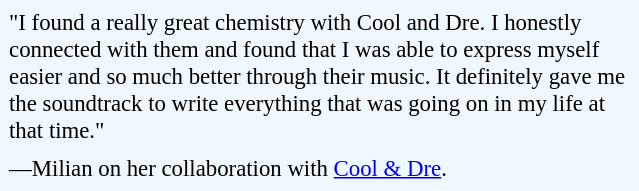<table class="toccolours" style="float:right; margin-left:1em; margin-right:2em; font-size:95%; background:#f0f8ff; color:black; width:28em; max-width:40%;" cellspacing="5">
<tr>
<td style="text-align: left;">"I found a really great chemistry with Cool and Dre. I honestly connected with them and found that I was able to express myself easier and so much better through their music. It definitely gave me the soundtrack to write everything that was going on in my life at that time."</td>
</tr>
<tr>
<td style="text-align: left;">—Milian on her collaboration with <a href='#'>Cool & Dre</a>.</td>
</tr>
</table>
